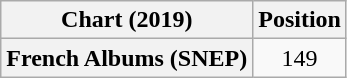<table class="wikitable plainrowheaders" style="text-align:center">
<tr>
<th scope="col">Chart (2019)</th>
<th scope="col">Position</th>
</tr>
<tr>
<th scope="row">French Albums (SNEP)</th>
<td>149</td>
</tr>
</table>
